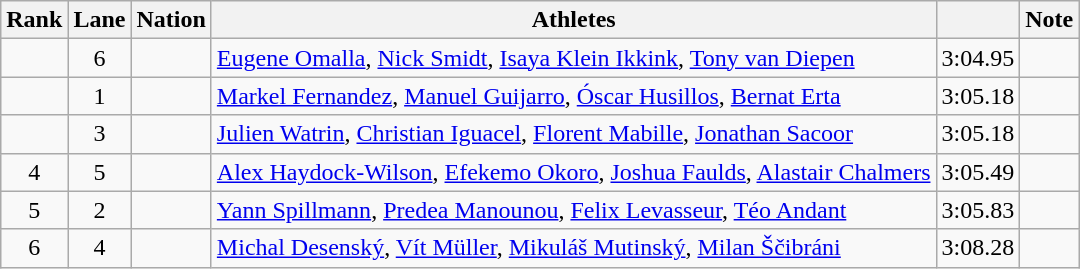<table class="wikitable sortable" style="text-align:center">
<tr>
<th scope="col">Rank</th>
<th>Lane</th>
<th scope="col">Nation</th>
<th scope="col">Athletes</th>
<th scope="col"></th>
<th scope="col">Note</th>
</tr>
<tr>
<td></td>
<td>6</td>
<td align="left"></td>
<td align="left"><a href='#'>Eugene Omalla</a>, <a href='#'>Nick Smidt</a>, <a href='#'>Isaya Klein Ikkink</a>, <a href='#'>Tony van Diepen</a></td>
<td>3:04.95</td>
<td></td>
</tr>
<tr>
<td></td>
<td>1</td>
<td align="left"></td>
<td align="left"><a href='#'>Markel Fernandez</a>, <a href='#'>Manuel Guijarro</a>, <a href='#'>Óscar Husillos</a>, <a href='#'>Bernat Erta</a></td>
<td>3:05.18 </td>
<td></td>
</tr>
<tr>
<td></td>
<td>3</td>
<td align="left"></td>
<td align="left"><a href='#'>Julien Watrin</a>, <a href='#'>Christian Iguacel</a>, <a href='#'>Florent Mabille</a>, <a href='#'>Jonathan Sacoor</a></td>
<td>3:05.18 </td>
<td></td>
</tr>
<tr>
<td>4</td>
<td>5</td>
<td align="left"></td>
<td align="left"><a href='#'>Alex Haydock-Wilson</a>, <a href='#'>Efekemo Okoro</a>, <a href='#'>Joshua Faulds</a>, <a href='#'>Alastair Chalmers</a></td>
<td>3:05.49</td>
<td></td>
</tr>
<tr>
<td>5</td>
<td>2</td>
<td align="left"></td>
<td align="left"><a href='#'>Yann Spillmann</a>, <a href='#'>Predea Manounou</a>, <a href='#'>Felix Levasseur</a>, <a href='#'>Téo Andant</a></td>
<td>3:05.83</td>
<td></td>
</tr>
<tr>
<td>6</td>
<td>4</td>
<td align="left"></td>
<td align="left"><a href='#'>Michal Desenský</a>, <a href='#'>Vít Müller</a>, <a href='#'>Mikuláš Mutinský</a>, <a href='#'>Milan Ščibráni</a></td>
<td>3:08.28</td>
<td></td>
</tr>
</table>
